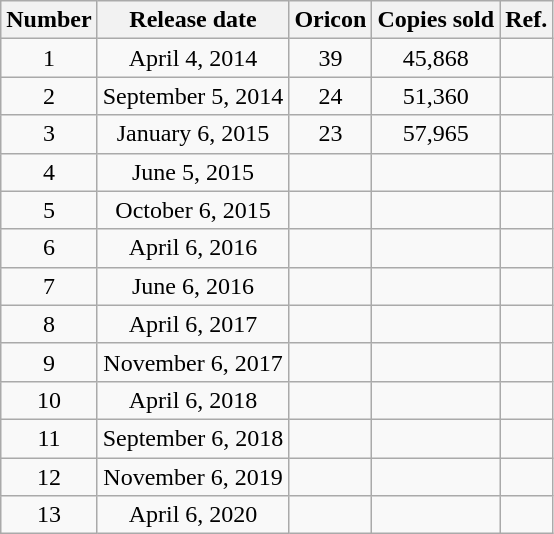<table class="wikitable plainrowheaders" style="text-align: center">
<tr>
<th>Number</th>
<th>Release date</th>
<th>Oricon</th>
<th>Copies sold</th>
<th>Ref.</th>
</tr>
<tr>
<td>1</td>
<td>April 4, 2014</td>
<td>39</td>
<td>45,868</td>
<td></td>
</tr>
<tr>
<td>2</td>
<td>September 5, 2014</td>
<td>24</td>
<td>51,360</td>
<td></td>
</tr>
<tr>
<td>3</td>
<td>January 6, 2015</td>
<td>23</td>
<td>57,965</td>
<td></td>
</tr>
<tr>
<td>4</td>
<td>June 5, 2015</td>
<td></td>
<td></td>
<td></td>
</tr>
<tr>
<td>5</td>
<td>October 6, 2015</td>
<td></td>
<td></td>
<td></td>
</tr>
<tr>
<td>6</td>
<td>April 6, 2016</td>
<td></td>
<td></td>
<td></td>
</tr>
<tr>
<td>7</td>
<td>June 6, 2016</td>
<td></td>
<td></td>
<td></td>
</tr>
<tr>
<td>8</td>
<td>April 6, 2017</td>
<td></td>
<td></td>
<td></td>
</tr>
<tr>
<td>9</td>
<td>November 6, 2017</td>
<td></td>
<td></td>
<td></td>
</tr>
<tr>
<td>10</td>
<td>April 6, 2018</td>
<td></td>
<td></td>
<td></td>
</tr>
<tr>
<td>11</td>
<td>September 6, 2018</td>
<td></td>
<td></td>
<td></td>
</tr>
<tr>
<td>12</td>
<td>November 6, 2019</td>
<td></td>
<td></td>
<td></td>
</tr>
<tr>
<td>13</td>
<td>April 6, 2020</td>
<td></td>
<td></td>
<td></td>
</tr>
</table>
